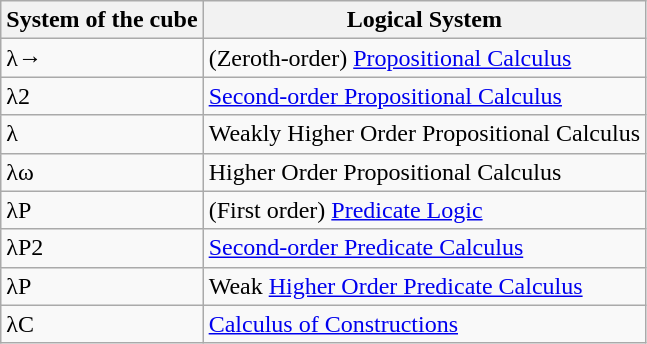<table class="wikitable">
<tr>
<th>System of the cube</th>
<th>Logical System</th>
</tr>
<tr>
<td>λ→</td>
<td>(Zeroth-order) <a href='#'>Propositional Calculus</a></td>
</tr>
<tr>
<td>λ2</td>
<td><a href='#'>Second-order Propositional Calculus</a></td>
</tr>
<tr>
<td>λ</td>
<td>Weakly Higher Order Propositional Calculus</td>
</tr>
<tr>
<td>λω</td>
<td>Higher Order Propositional Calculus</td>
</tr>
<tr>
<td>λP</td>
<td>(First order) <a href='#'>Predicate Logic</a></td>
</tr>
<tr>
<td>λP2</td>
<td><a href='#'>Second-order Predicate Calculus</a></td>
</tr>
<tr>
<td>λP</td>
<td>Weak <a href='#'>Higher Order Predicate Calculus</a></td>
</tr>
<tr>
<td>λC</td>
<td><a href='#'>Calculus of Constructions</a></td>
</tr>
</table>
